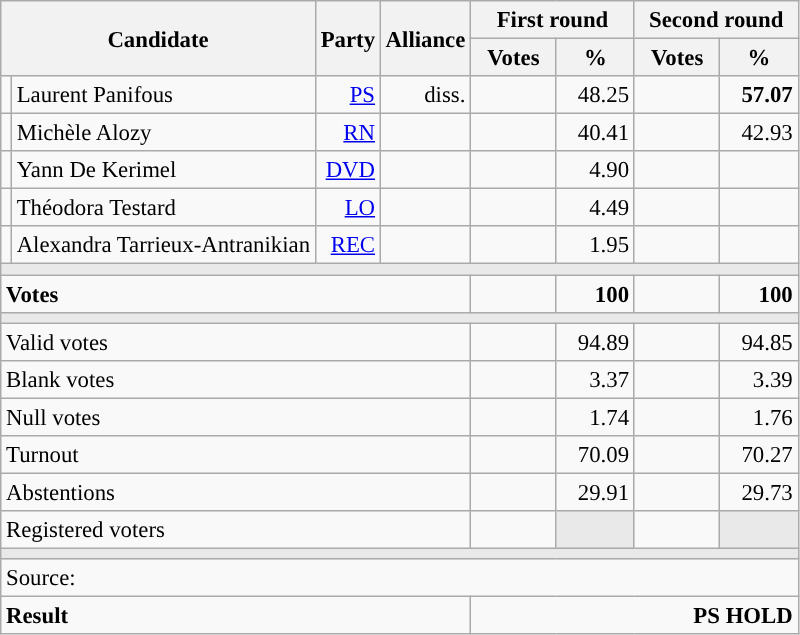<table class="wikitable" style="text-align:right;font-size:95%;">
<tr>
<th colspan="2" rowspan="2">Candidate</th>
<th colspan="1" rowspan="2">Party</th>
<th colspan="1" rowspan="2">Alliance</th>
<th colspan="2">First round</th>
<th colspan="2">Second round</th>
</tr>
<tr>
<th style="width:50px;">Votes</th>
<th style="width:45px;">%</th>
<th style="width:50px;">Votes</th>
<th style="width:45px;">%</th>
</tr>
<tr>
<td style="color:inherit;background:"></td>
<td style="text-align:left;">Laurent Panifous</td>
<td><a href='#'>PS</a></td>
<td>diss.</td>
<td></td>
<td>48.25</td>
<td><strong></strong></td>
<td><strong>57.07</strong></td>
</tr>
<tr>
<td style="color:inherit;background:"></td>
<td style="text-align:left;">Michèle Alozy</td>
<td><a href='#'>RN</a></td>
<td></td>
<td></td>
<td>40.41</td>
<td></td>
<td>42.93</td>
</tr>
<tr>
<td style="color:inherit;background:"></td>
<td style="text-align:left;">Yann De Kerimel</td>
<td><a href='#'>DVD</a></td>
<td></td>
<td></td>
<td>4.90</td>
<td></td>
<td></td>
</tr>
<tr>
<td style="color:inherit;background:"></td>
<td style="text-align:left;">Théodora Testard</td>
<td><a href='#'>LO</a></td>
<td></td>
<td></td>
<td>4.49</td>
<td></td>
<td></td>
</tr>
<tr>
<td style="color:inherit;background:"></td>
<td style="text-align:left;">Alexandra Tarrieux-Antranikian</td>
<td><a href='#'>REC</a></td>
<td></td>
<td></td>
<td>1.95</td>
<td></td>
<td></td>
</tr>
<tr>
<td colspan="8" style="background:#E9E9E9;"></td>
</tr>
<tr style="font-weight:bold;">
<td colspan="4" style="text-align:left;">Votes</td>
<td></td>
<td>100</td>
<td></td>
<td>100</td>
</tr>
<tr>
<td colspan="8" style="background:#E9E9E9;"></td>
</tr>
<tr>
<td colspan="4" style="text-align:left;">Valid votes</td>
<td></td>
<td>94.89</td>
<td></td>
<td>94.85</td>
</tr>
<tr>
<td colspan="4" style="text-align:left;">Blank votes</td>
<td></td>
<td>3.37</td>
<td></td>
<td>3.39</td>
</tr>
<tr>
<td colspan="4" style="text-align:left;">Null votes</td>
<td></td>
<td>1.74</td>
<td></td>
<td>1.76</td>
</tr>
<tr>
<td colspan="4" style="text-align:left;">Turnout</td>
<td></td>
<td>70.09</td>
<td></td>
<td>70.27</td>
</tr>
<tr>
<td colspan="4" style="text-align:left;">Abstentions</td>
<td></td>
<td>29.91</td>
<td></td>
<td>29.73</td>
</tr>
<tr>
<td colspan="4" style="text-align:left;">Registered voters</td>
<td></td>
<td style="background:#E9E9E9;"></td>
<td></td>
<td style="background:#E9E9E9;"></td>
</tr>
<tr>
<td colspan="8" style="background:#E9E9E9;"></td>
</tr>
<tr>
<td colspan="8" style="text-align:left;">Source: </td>
</tr>
<tr style="font-weight:bold">
<td colspan="4" style="text-align:left;">Result</td>
<td colspan="4" style="background-color:">PS HOLD</td>
</tr>
</table>
